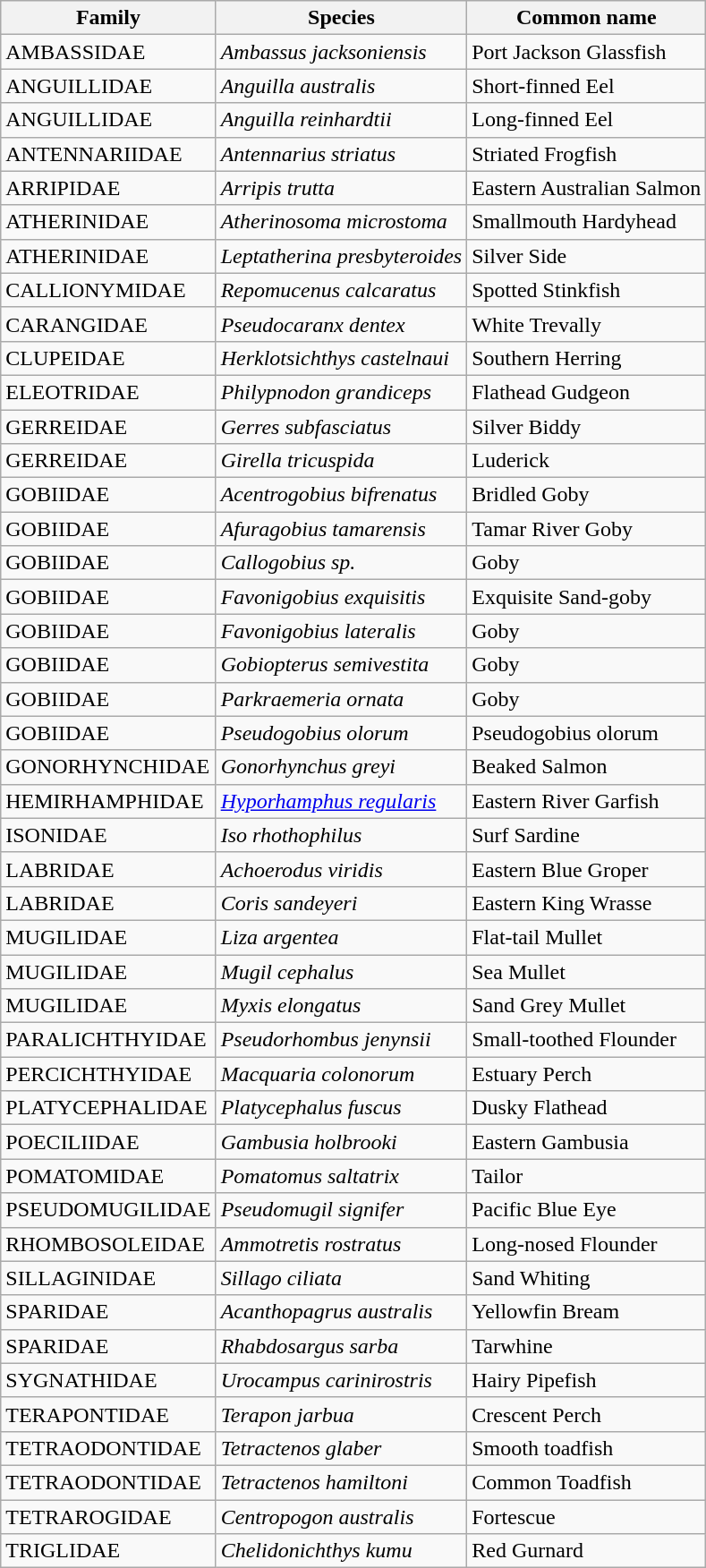<table class="wikitable">
<tr>
<th>Family</th>
<th>Species</th>
<th>Common name</th>
</tr>
<tr>
<td>AMBASSIDAE</td>
<td><em>Ambassus jacksoniensis</em></td>
<td>Port Jackson Glassfish</td>
</tr>
<tr>
<td>ANGUILLIDAE</td>
<td><em>Anguilla australis</em></td>
<td>Short-finned Eel</td>
</tr>
<tr>
<td>ANGUILLIDAE</td>
<td><em>Anguilla reinhardtii</em></td>
<td>Long-finned Eel</td>
</tr>
<tr>
<td>ANTENNARIIDAE</td>
<td><em>Antennarius striatus</em></td>
<td>Striated Frogfish</td>
</tr>
<tr>
<td>ARRIPIDAE</td>
<td><em>Arripis trutta</em></td>
<td>Eastern Australian Salmon</td>
</tr>
<tr>
<td>ATHERINIDAE</td>
<td><em>Atherinosoma microstoma</em></td>
<td>Smallmouth Hardyhead</td>
</tr>
<tr>
<td>ATHERINIDAE</td>
<td><em>Leptatherina presbyteroides</em></td>
<td>Silver Side</td>
</tr>
<tr>
<td>CALLIONYMIDAE</td>
<td><em>Repomucenus calcaratus</em></td>
<td>Spotted Stinkfish</td>
</tr>
<tr>
<td>CARANGIDAE</td>
<td><em>Pseudocaranx dentex</em></td>
<td>White Trevally</td>
</tr>
<tr>
<td>CLUPEIDAE</td>
<td><em>Herklotsichthys castelnaui</em></td>
<td>Southern Herring</td>
</tr>
<tr>
<td>ELEOTRIDAE</td>
<td><em>Philypnodon grandiceps</em></td>
<td>Flathead Gudgeon</td>
</tr>
<tr>
<td>GERREIDAE</td>
<td><em>Gerres subfasciatus</em></td>
<td>Silver Biddy</td>
</tr>
<tr>
<td>GERREIDAE</td>
<td><em>Girella tricuspida</em></td>
<td>Luderick</td>
</tr>
<tr>
<td>GOBIIDAE</td>
<td><em>Acentrogobius bifrenatus</em></td>
<td>Bridled Goby</td>
</tr>
<tr>
<td>GOBIIDAE</td>
<td><em>Afuragobius tamarensis</em></td>
<td>Tamar River Goby</td>
</tr>
<tr>
<td>GOBIIDAE</td>
<td><em>Callogobius sp.</em></td>
<td>Goby</td>
</tr>
<tr>
<td>GOBIIDAE</td>
<td><em>Favonigobius exquisitis</em></td>
<td>Exquisite Sand-goby</td>
</tr>
<tr>
<td>GOBIIDAE</td>
<td><em>Favonigobius lateralis</em></td>
<td>Goby</td>
</tr>
<tr>
<td>GOBIIDAE</td>
<td><em>Gobiopterus semivestita</em></td>
<td>Goby</td>
</tr>
<tr>
<td>GOBIIDAE</td>
<td><em>Parkraemeria ornata</em></td>
<td>Goby</td>
</tr>
<tr>
<td>GOBIIDAE</td>
<td><em>Pseudogobius olorum</em></td>
<td>Pseudogobius olorum</td>
</tr>
<tr>
<td>GONORHYNCHIDAE</td>
<td><em>Gonorhynchus greyi</em></td>
<td>Beaked Salmon</td>
</tr>
<tr>
<td>HEMIRHAMPHIDAE</td>
<td><em><a href='#'>Hyporhamphus regularis</a></em></td>
<td>Eastern River Garfish</td>
</tr>
<tr>
<td>ISONIDAE</td>
<td><em>Iso rhothophilus</em></td>
<td>Surf Sardine</td>
</tr>
<tr>
<td>LABRIDAE</td>
<td><em>Achoerodus viridis</em></td>
<td>Eastern Blue Groper</td>
</tr>
<tr>
<td>LABRIDAE</td>
<td><em>Coris sandeyeri</em></td>
<td>Eastern King Wrasse</td>
</tr>
<tr>
<td>MUGILIDAE</td>
<td><em>Liza argentea</em></td>
<td>Flat-tail Mullet</td>
</tr>
<tr>
<td>MUGILIDAE</td>
<td><em>Mugil cephalus</em></td>
<td>Sea Mullet</td>
</tr>
<tr>
<td>MUGILIDAE</td>
<td><em>Myxis elongatus</em></td>
<td>Sand Grey Mullet</td>
</tr>
<tr>
<td>PARALICHTHYIDAE</td>
<td><em>Pseudorhombus jenynsii</em></td>
<td>Small-toothed Flounder</td>
</tr>
<tr>
<td>PERCICHTHYIDAE</td>
<td><em>Macquaria colonorum</em></td>
<td>Estuary Perch</td>
</tr>
<tr>
<td>PLATYCEPHALIDAE</td>
<td><em>Platycephalus fuscus</em></td>
<td>Dusky Flathead</td>
</tr>
<tr>
<td>POECILIIDAE</td>
<td><em>Gambusia holbrooki</em></td>
<td>Eastern Gambusia</td>
</tr>
<tr>
<td>POMATOMIDAE</td>
<td><em>Pomatomus saltatrix</em></td>
<td>Tailor</td>
</tr>
<tr>
<td>PSEUDOMUGILIDAE</td>
<td><em>Pseudomugil signifer</em></td>
<td>Pacific Blue Eye</td>
</tr>
<tr>
<td>RHOMBOSOLEIDAE</td>
<td><em>Ammotretis rostratus</em></td>
<td>Long-nosed Flounder</td>
</tr>
<tr>
<td>SILLAGINIDAE</td>
<td><em>Sillago ciliata</em></td>
<td>Sand Whiting</td>
</tr>
<tr>
<td>SPARIDAE</td>
<td><em>Acanthopagrus australis</em></td>
<td>Yellowfin Bream</td>
</tr>
<tr>
<td>SPARIDAE</td>
<td><em>Rhabdosargus sarba</em></td>
<td>Tarwhine</td>
</tr>
<tr>
<td>SYGNATHIDAE</td>
<td><em>Urocampus carinirostris</em></td>
<td>Hairy Pipefish</td>
</tr>
<tr>
<td>TERAPONTIDAE</td>
<td><em>Terapon jarbua</em></td>
<td>Crescent Perch</td>
</tr>
<tr>
<td>TETRAODONTIDAE</td>
<td><em>Tetractenos glaber</em></td>
<td>Smooth toadfish</td>
</tr>
<tr>
<td>TETRAODONTIDAE</td>
<td><em>Tetractenos hamiltoni</em></td>
<td>Common Toadfish</td>
</tr>
<tr>
<td>TETRAROGIDAE</td>
<td><em>Centropogon australis</em></td>
<td>Fortescue</td>
</tr>
<tr>
<td>TRIGLIDAE</td>
<td><em>Chelidonichthys kumu</em></td>
<td>Red Gurnard</td>
</tr>
</table>
